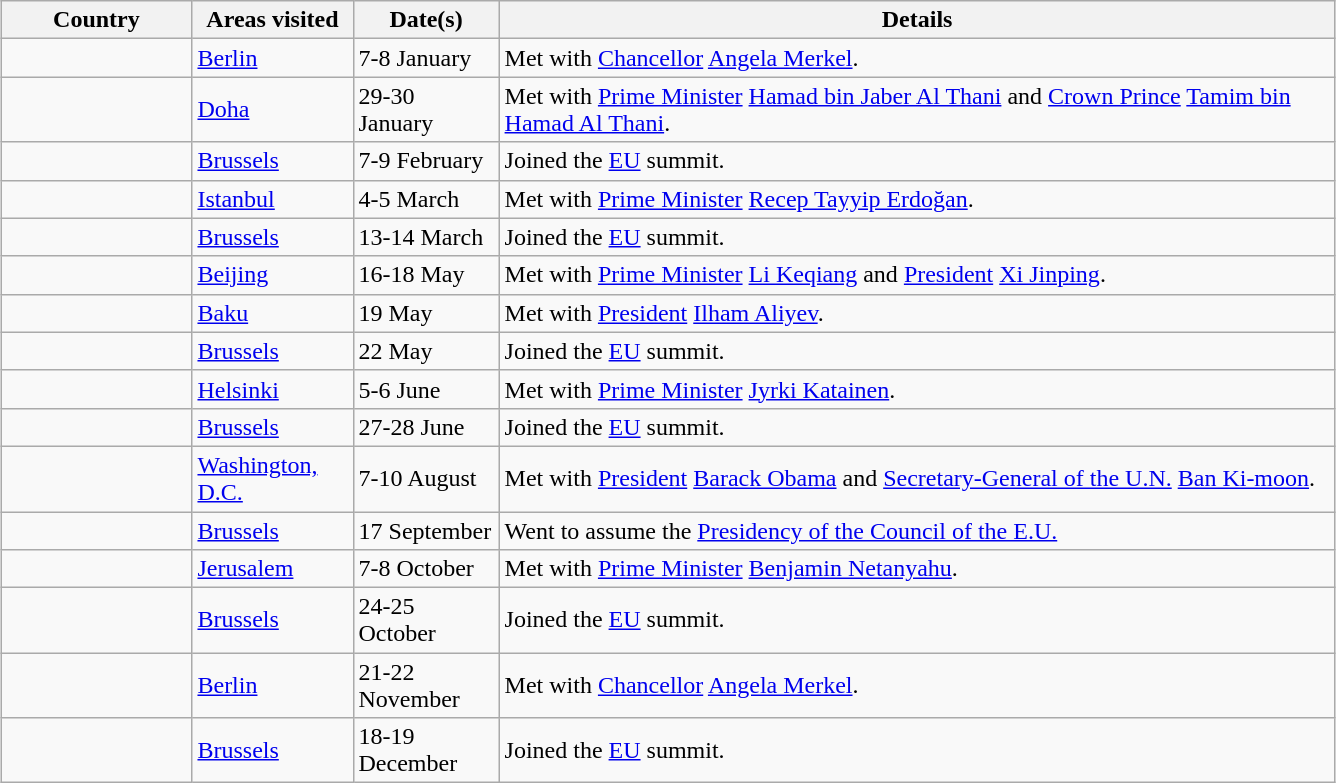<table class="wikitable sortable outercollapse" style="margin: 1em auto 1em auto">
<tr>
<th width="120">Country</th>
<th width="100">Areas visited</th>
<th width="90">Date(s)</th>
<th style="width:550px;" class="unsortable">Details</th>
</tr>
<tr>
<td></td>
<td><a href='#'>Berlin</a></td>
<td>7-8 January</td>
<td>Met with <a href='#'>Chancellor</a> <a href='#'>Angela Merkel</a>.</td>
</tr>
<tr>
<td></td>
<td><a href='#'>Doha</a></td>
<td>29-30 January</td>
<td>Met with <a href='#'>Prime Minister</a> <a href='#'>Hamad bin Jaber Al Thani</a> and <a href='#'>Crown Prince</a> <a href='#'>Tamim bin Hamad Al Thani</a>.</td>
</tr>
<tr>
<td></td>
<td><a href='#'>Brussels</a></td>
<td>7-9 February</td>
<td>Joined the <a href='#'>EU</a> summit.</td>
</tr>
<tr>
<td></td>
<td><a href='#'>Istanbul</a></td>
<td>4-5 March</td>
<td>Met with <a href='#'>Prime Minister</a> <a href='#'>Recep Tayyip Erdoğan</a>.</td>
</tr>
<tr>
<td></td>
<td><a href='#'>Brussels</a></td>
<td>13-14 March</td>
<td>Joined the <a href='#'>EU</a> summit.</td>
</tr>
<tr>
<td></td>
<td><a href='#'>Beijing</a></td>
<td>16-18 May</td>
<td>Met with <a href='#'>Prime Minister</a> <a href='#'>Li Keqiang</a> and <a href='#'>President</a> <a href='#'>Xi Jinping</a>.</td>
</tr>
<tr>
<td></td>
<td><a href='#'>Baku</a></td>
<td>19 May</td>
<td>Met with <a href='#'>President</a> <a href='#'>Ilham Aliyev</a>.</td>
</tr>
<tr>
<td></td>
<td><a href='#'>Brussels</a></td>
<td>22 May</td>
<td>Joined the <a href='#'>EU</a> summit.</td>
</tr>
<tr>
<td></td>
<td><a href='#'>Helsinki</a></td>
<td>5-6 June</td>
<td>Met with <a href='#'>Prime Minister</a> <a href='#'>Jyrki Katainen</a>.</td>
</tr>
<tr>
<td></td>
<td><a href='#'>Brussels</a></td>
<td>27-28 June</td>
<td>Joined the <a href='#'>EU</a> summit.</td>
</tr>
<tr>
<td></td>
<td><a href='#'>Washington, D.C.</a></td>
<td>7-10 August</td>
<td>Met with <a href='#'>President</a> <a href='#'>Barack Obama</a> and <a href='#'>Secretary-General of the U.N.</a> <a href='#'>Ban Ki-moon</a>.</td>
</tr>
<tr>
<td></td>
<td><a href='#'>Brussels</a></td>
<td>17 September</td>
<td>Went to assume the <a href='#'>Presidency of the Council of the E.U.</a></td>
</tr>
<tr>
<td></td>
<td><a href='#'>Jerusalem</a></td>
<td>7-8 October</td>
<td>Met with <a href='#'>Prime Minister</a> <a href='#'>Benjamin Netanyahu</a>.</td>
</tr>
<tr>
<td></td>
<td><a href='#'>Brussels</a></td>
<td>24-25 October</td>
<td>Joined the <a href='#'>EU</a> summit.</td>
</tr>
<tr>
<td></td>
<td><a href='#'>Berlin</a></td>
<td>21-22 November</td>
<td>Met with <a href='#'>Chancellor</a> <a href='#'>Angela Merkel</a>.</td>
</tr>
<tr>
<td></td>
<td><a href='#'>Brussels</a></td>
<td>18-19 December</td>
<td>Joined the <a href='#'>EU</a> summit.</td>
</tr>
</table>
